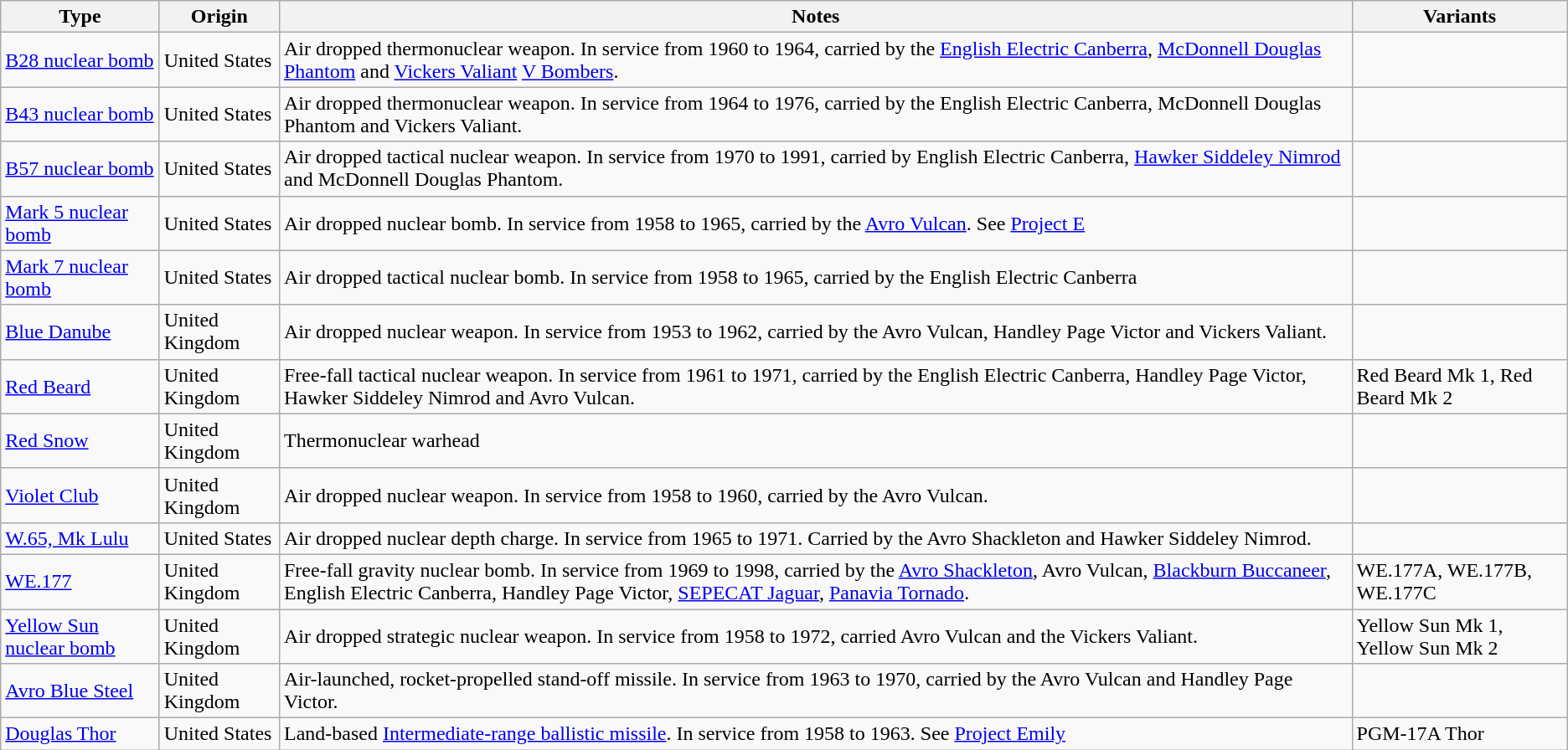<table class="wikitable sortable">
<tr>
<th>Type</th>
<th>Origin</th>
<th>Notes</th>
<th>Variants</th>
</tr>
<tr>
<td><a href='#'>B28 nuclear bomb</a></td>
<td>United States</td>
<td>Air dropped thermonuclear weapon. In service from 1960 to 1964, carried by the <a href='#'>English Electric Canberra</a>, <a href='#'>McDonnell Douglas Phantom</a> and <a href='#'>Vickers Valiant</a> <a href='#'>V Bombers</a>.</td>
<td></td>
</tr>
<tr>
<td><a href='#'>B43 nuclear bomb</a></td>
<td>United States</td>
<td>Air dropped thermonuclear weapon. In service from 1964 to 1976, carried by the English Electric Canberra, McDonnell Douglas Phantom and Vickers Valiant.</td>
<td></td>
</tr>
<tr>
<td><a href='#'>B57 nuclear bomb</a></td>
<td>United States</td>
<td>Air dropped tactical nuclear weapon. In service from 1970 to 1991, carried by English Electric Canberra, <a href='#'>Hawker Siddeley Nimrod</a> and McDonnell Douglas Phantom.</td>
<td></td>
</tr>
<tr>
<td><a href='#'>Mark 5 nuclear bomb</a></td>
<td>United States</td>
<td>Air dropped nuclear bomb. In service from 1958 to 1965, carried by the <a href='#'>Avro Vulcan</a>. See <a href='#'>Project E</a></td>
<td></td>
</tr>
<tr>
<td><a href='#'>Mark 7 nuclear bomb</a></td>
<td>United States</td>
<td>Air dropped tactical nuclear bomb. In service from 1958 to 1965, carried by the English Electric Canberra</td>
<td></td>
</tr>
<tr>
<td><a href='#'>Blue Danube</a></td>
<td>United Kingdom</td>
<td>Air dropped nuclear weapon. In service from 1953 to 1962, carried by the Avro Vulcan, Handley Page Victor and Vickers Valiant.</td>
<td></td>
</tr>
<tr>
<td><a href='#'>Red Beard</a></td>
<td>United Kingdom</td>
<td>Free-fall tactical nuclear weapon. In service from 1961 to 1971, carried by the English Electric Canberra, Handley Page Victor, Hawker Siddeley Nimrod and Avro Vulcan.</td>
<td>Red Beard Mk 1, Red Beard Mk 2</td>
</tr>
<tr>
<td><a href='#'>Red Snow</a></td>
<td>United Kingdom</td>
<td>Thermonuclear warhead</td>
<td></td>
</tr>
<tr>
<td><a href='#'>Violet Club</a></td>
<td>United Kingdom</td>
<td>Air dropped nuclear weapon. In service from 1958 to 1960, carried by the Avro Vulcan.</td>
<td></td>
</tr>
<tr>
<td><a href='#'>W.65, Mk Lulu</a></td>
<td>United States</td>
<td>Air dropped nuclear depth charge. In service from 1965 to 1971. Carried by the Avro Shackleton and Hawker Siddeley Nimrod.</td>
<td></td>
</tr>
<tr>
<td><a href='#'>WE.177</a></td>
<td>United Kingdom</td>
<td>Free-fall gravity nuclear bomb. In service from 1969 to 1998, carried by the <a href='#'>Avro Shackleton</a>, Avro Vulcan, <a href='#'>Blackburn Buccaneer</a>, English Electric Canberra, Handley Page Victor, <a href='#'>SEPECAT Jaguar</a>, <a href='#'>Panavia Tornado</a>.</td>
<td>WE.177A, WE.177B, WE.177C</td>
</tr>
<tr>
<td><a href='#'>Yellow Sun nuclear bomb</a></td>
<td>United Kingdom</td>
<td>Air dropped strategic nuclear weapon. In service from 1958 to 1972, carried Avro Vulcan and the Vickers Valiant.</td>
<td>Yellow Sun Mk 1, Yellow Sun Mk 2</td>
</tr>
<tr>
<td><a href='#'>Avro Blue Steel</a></td>
<td>United Kingdom</td>
<td>Air-launched, rocket-propelled stand-off missile. In service from 1963 to 1970, carried by the Avro Vulcan and Handley Page Victor.</td>
<td></td>
</tr>
<tr>
<td><a href='#'>Douglas Thor</a></td>
<td>United States</td>
<td>Land-based <a href='#'>Intermediate-range ballistic missile</a>. In service from 1958 to 1963. See <a href='#'>Project Emily</a></td>
<td>PGM-17A Thor</td>
</tr>
</table>
